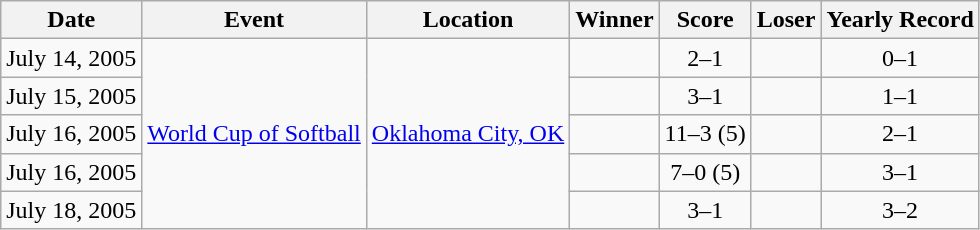<table class="wikitable">
<tr>
<th>Date</th>
<th>Event</th>
<th>Location</th>
<th>Winner</th>
<th>Score</th>
<th>Loser</th>
<th>Yearly Record</th>
</tr>
<tr align=center>
<td>July 14, 2005</td>
<td rowspan=5><a href='#'>World Cup of Softball</a></td>
<td rowspan=5><a href='#'>Oklahoma City, OK</a></td>
<td></td>
<td>2–1</td>
<td></td>
<td>0–1</td>
</tr>
<tr align=center>
<td>July 15, 2005</td>
<td></td>
<td>3–1</td>
<td></td>
<td>1–1</td>
</tr>
<tr align=center>
<td>July 16, 2005</td>
<td></td>
<td>11–3 (5)</td>
<td></td>
<td>2–1</td>
</tr>
<tr align=center>
<td>July 16, 2005</td>
<td></td>
<td>7–0 (5)</td>
<td></td>
<td>3–1</td>
</tr>
<tr align=center>
<td>July 18, 2005</td>
<td></td>
<td>3–1</td>
<td></td>
<td>3–2</td>
</tr>
</table>
